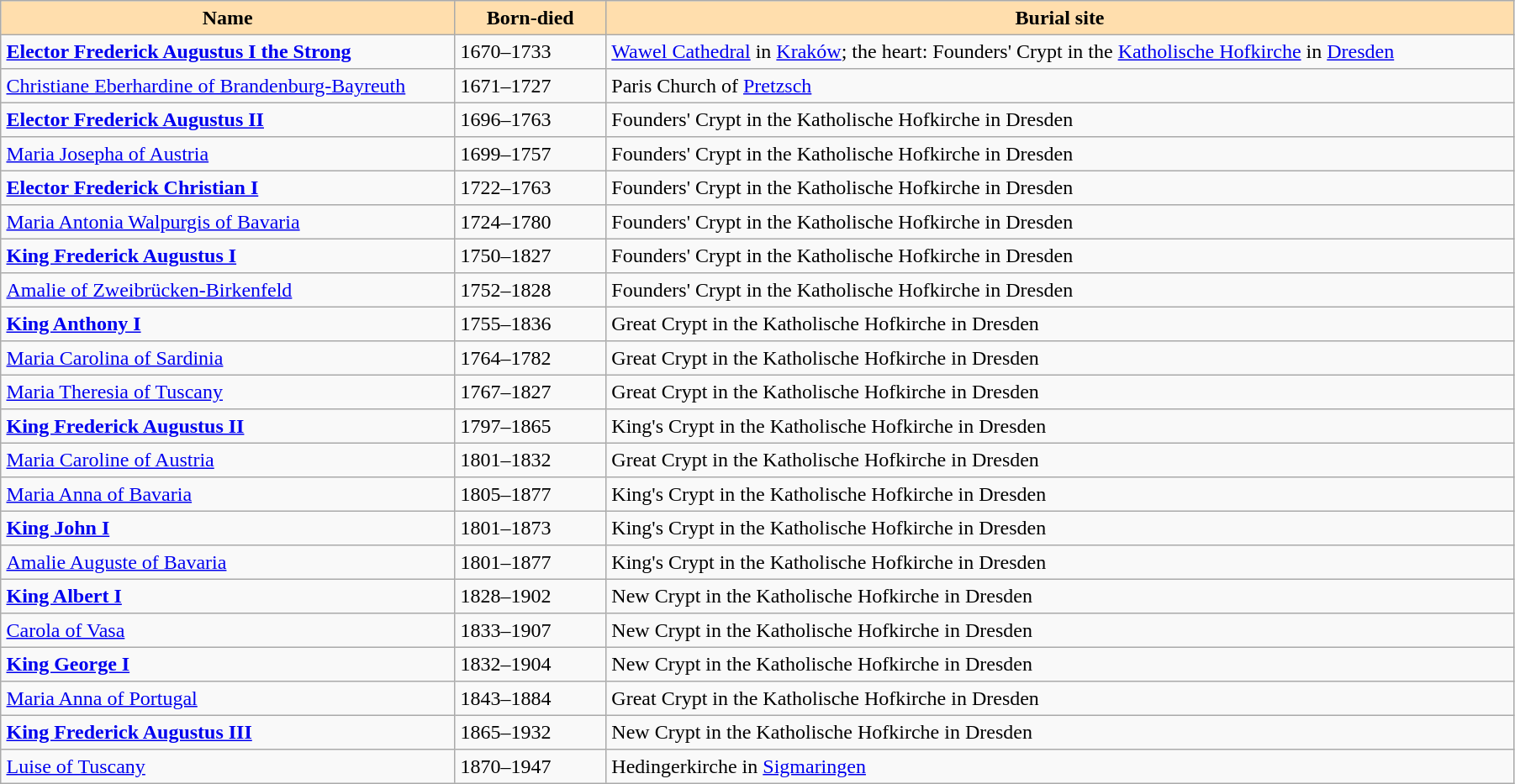<table width = "95%" border = 1 border="1" cellpadding="4" cellspacing="0" style="margin: 0.5em 1em 0.5em 0; background: #f9f9f9; border: 1px #aaa solid; border-collapse: collapse;">
<tr>
<th width="30%" bgcolor="#ffdead">Name</th>
<th width="10%" bgcolor="#ffdead">Born-died</th>
<th width="90%" bgcolor="#ffdead">Burial site</th>
</tr>
<tr>
<td><strong><a href='#'>Elector Frederick Augustus I the Strong</a></strong></td>
<td>1670–1733</td>
<td><a href='#'>Wawel Cathedral</a> in <a href='#'>Kraków</a>; the heart: Founders' Crypt in the <a href='#'>Katholische Hofkirche</a> in <a href='#'>Dresden</a></td>
</tr>
<tr>
<td><a href='#'>Christiane Eberhardine of Brandenburg-Bayreuth</a></td>
<td>1671–1727</td>
<td>Paris Church of <a href='#'>Pretzsch</a></td>
</tr>
<tr>
<td><strong><a href='#'>Elector Frederick Augustus II</a></strong></td>
<td>1696–1763</td>
<td>Founders' Crypt in the Katholische Hofkirche in Dresden</td>
</tr>
<tr>
<td><a href='#'>Maria Josepha of Austria</a></td>
<td>1699–1757</td>
<td>Founders' Crypt in the Katholische Hofkirche in Dresden</td>
</tr>
<tr>
<td><strong><a href='#'>Elector Frederick Christian I</a></strong></td>
<td>1722–1763</td>
<td>Founders' Crypt in the Katholische Hofkirche in Dresden</td>
</tr>
<tr>
<td><a href='#'>Maria Antonia Walpurgis of Bavaria</a></td>
<td>1724–1780</td>
<td>Founders' Crypt in the Katholische Hofkirche in Dresden</td>
</tr>
<tr>
<td><strong><a href='#'>King Frederick Augustus I</a></strong></td>
<td>1750–1827</td>
<td>Founders' Crypt in the Katholische Hofkirche in Dresden</td>
</tr>
<tr>
<td><a href='#'>Amalie of Zweibrücken-Birkenfeld</a></td>
<td>1752–1828</td>
<td>Founders' Crypt in the Katholische Hofkirche in Dresden</td>
</tr>
<tr>
<td><strong><a href='#'>King Anthony I</a></strong></td>
<td>1755–1836</td>
<td>Great Crypt in the Katholische Hofkirche in Dresden</td>
</tr>
<tr>
<td><a href='#'>Maria Carolina of Sardinia</a></td>
<td>1764–1782</td>
<td>Great Crypt in the Katholische Hofkirche in Dresden</td>
</tr>
<tr>
<td><a href='#'>Maria Theresia of Tuscany</a></td>
<td>1767–1827</td>
<td>Great Crypt in the Katholische Hofkirche in Dresden</td>
</tr>
<tr>
<td><strong><a href='#'>King Frederick Augustus II</a></strong></td>
<td>1797–1865</td>
<td>King's Crypt in the Katholische Hofkirche in Dresden</td>
</tr>
<tr>
<td><a href='#'>Maria Caroline of Austria</a></td>
<td>1801–1832</td>
<td>Great Crypt in the Katholische Hofkirche in Dresden</td>
</tr>
<tr>
<td><a href='#'>Maria Anna of Bavaria</a></td>
<td>1805–1877</td>
<td>King's Crypt in the Katholische Hofkirche in Dresden</td>
</tr>
<tr>
<td><strong><a href='#'>King John I</a></strong></td>
<td>1801–1873</td>
<td>King's Crypt in the Katholische Hofkirche in Dresden</td>
</tr>
<tr>
<td><a href='#'>Amalie Auguste of Bavaria</a></td>
<td>1801–1877</td>
<td>King's Crypt in the Katholische Hofkirche in Dresden</td>
</tr>
<tr>
<td><strong><a href='#'>King Albert I</a></strong></td>
<td>1828–1902</td>
<td>New Crypt in the Katholische Hofkirche in Dresden</td>
</tr>
<tr>
<td><a href='#'>Carola of Vasa</a></td>
<td>1833–1907</td>
<td>New Crypt in the Katholische Hofkirche in Dresden</td>
</tr>
<tr>
<td><strong><a href='#'>King George I</a></strong></td>
<td>1832–1904</td>
<td>New Crypt in the Katholische Hofkirche in Dresden</td>
</tr>
<tr>
<td><a href='#'>Maria Anna of Portugal</a></td>
<td>1843–1884</td>
<td>Great Crypt in the Katholische Hofkirche in Dresden</td>
</tr>
<tr>
<td><strong><a href='#'>King Frederick Augustus III</a></strong></td>
<td>1865–1932</td>
<td>New Crypt in the Katholische Hofkirche in Dresden</td>
</tr>
<tr>
<td><a href='#'>Luise of Tuscany</a></td>
<td>1870–1947</td>
<td>Hedingerkirche in <a href='#'>Sigmaringen</a></td>
</tr>
</table>
